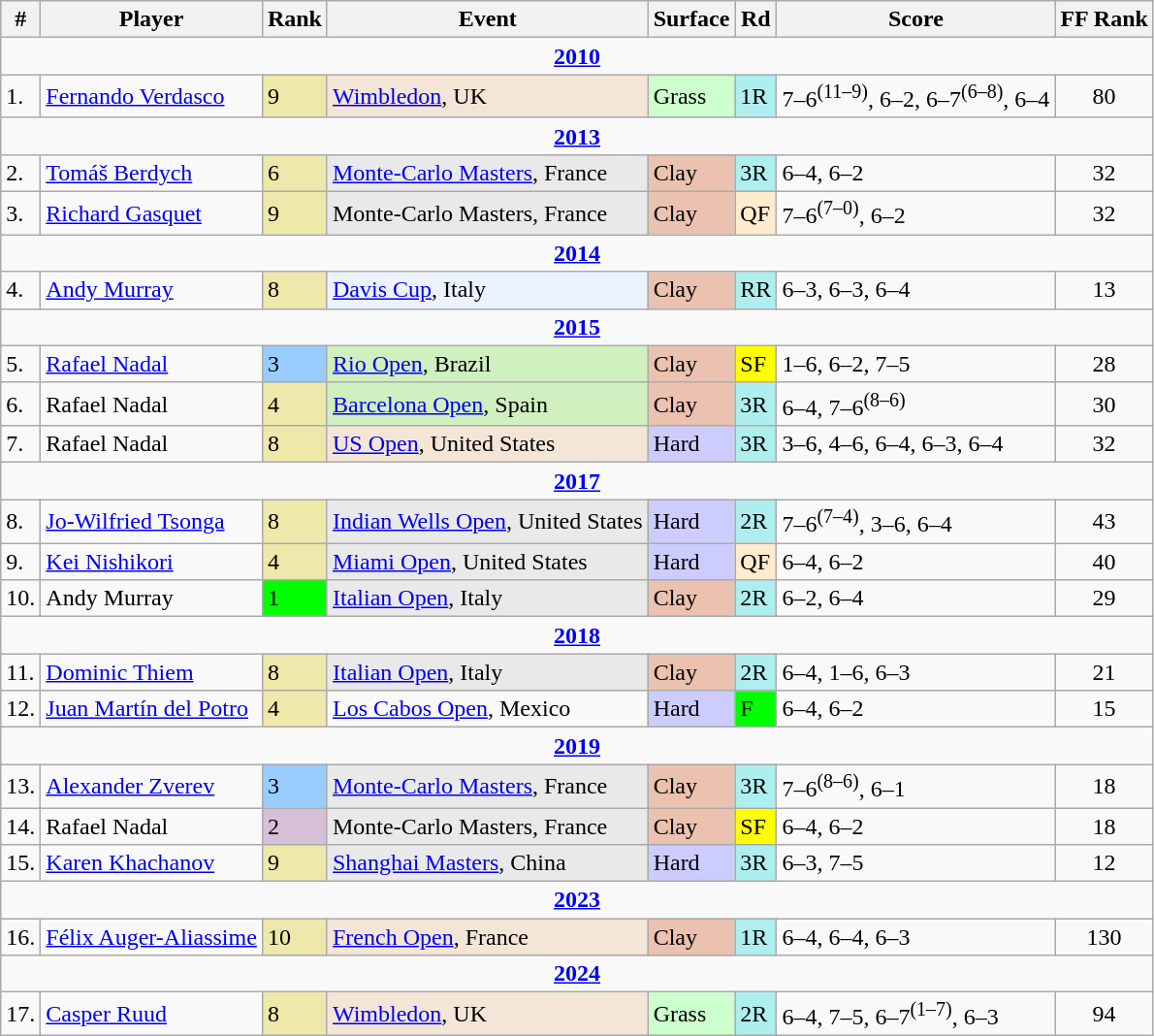<table class="wikitable sortable">
<tr>
<th>#</th>
<th>Player</th>
<th>Rank</th>
<th>Event</th>
<th>Surface</th>
<th>Rd</th>
<th>Score</th>
<th>FF Rank</th>
</tr>
<tr>
<td colspan=8 style=text-align:center><strong><a href='#'>2010</a></strong></td>
</tr>
<tr>
<td>1.</td>
<td> <a href='#'>Fernando Verdasco</a></td>
<td style=background:#eee8aa>9</td>
<td style=background:#f3e6d7><a href='#'>Wimbledon</a>, UK</td>
<td style=background:#cfc>Grass</td>
<td style=background:#afeeee>1R</td>
<td>7–6<sup>(11–9)</sup>, 6–2, 6–7<sup>(6–8)</sup>, 6–4</td>
<td style=text-align:center>80</td>
</tr>
<tr>
<td colspan=8 style=text-align:center><strong><a href='#'>2013</a></strong></td>
</tr>
<tr>
<td>2.</td>
<td> <a href='#'>Tomáš Berdych</a></td>
<td style=background:#eee8aa>6</td>
<td style=background:#e9e9e9><a href='#'>Monte-Carlo Masters</a>, France</td>
<td style=background:#ebc2af>Clay</td>
<td style=background:#afeeee>3R</td>
<td>6–4, 6–2</td>
<td style=text-align:center>32</td>
</tr>
<tr>
<td>3.</td>
<td> <a href='#'>Richard Gasquet</a></td>
<td style=background:#eee8aa>9</td>
<td style=background:#e9e9e9>Monte-Carlo Masters, France</td>
<td style=background:#ebc2af>Clay</td>
<td style=background:#ffebcd>QF</td>
<td>7–6<sup>(7–0)</sup>, 6–2</td>
<td style=text-align:center>32</td>
</tr>
<tr>
<td colspan=8 style=text-align:center><strong><a href='#'>2014</a></strong></td>
</tr>
<tr>
<td>4.</td>
<td> <a href='#'>Andy Murray</a></td>
<td style=background:#eee8aa>8</td>
<td style=background:#ecf2ff><a href='#'>Davis Cup</a>, Italy</td>
<td style=background:#ebc2af>Clay</td>
<td style=background:#afeeee>RR</td>
<td>6–3, 6–3, 6–4</td>
<td style=text-align:center>13</td>
</tr>
<tr>
<td colspan=8 style=text-align:center><strong><a href='#'>2015</a></strong></td>
</tr>
<tr>
<td>5.</td>
<td> <a href='#'>Rafael Nadal</a></td>
<td style=background:#9cf>3</td>
<td style=background:#d0f0c0><a href='#'>Rio Open</a>, Brazil</td>
<td style=background:#ebc2af>Clay</td>
<td style=background:yellow>SF</td>
<td>1–6, 6–2, 7–5</td>
<td style=text-align:center>28</td>
</tr>
<tr>
<td>6.</td>
<td> Rafael Nadal</td>
<td style=background:#eee8aa>4</td>
<td style=background:#d0f0c0><a href='#'>Barcelona Open</a>, Spain</td>
<td style=background:#ebc2af>Clay</td>
<td style=background:#afeeee>3R</td>
<td>6–4, 7–6<sup>(8–6)</sup></td>
<td style=text-align:center>30</td>
</tr>
<tr>
<td>7.</td>
<td> Rafael Nadal</td>
<td style=background:#eee8aa>8</td>
<td style=background:#f3e6d7><a href='#'>US Open</a>, United States</td>
<td style=background:#ccf>Hard</td>
<td style=background:#afeeee>3R</td>
<td>3–6, 4–6, 6–4, 6–3, 6–4</td>
<td style=text-align:center>32</td>
</tr>
<tr>
<td colspan=8 style=text-align:center><strong><a href='#'>2017</a></strong></td>
</tr>
<tr>
<td>8.</td>
<td> <a href='#'>Jo-Wilfried Tsonga</a></td>
<td style=background:#eee8aa>8</td>
<td style=background:#e9e9e9><a href='#'>Indian Wells Open</a>, United States</td>
<td style=background:#ccf>Hard</td>
<td style=background:#afeeee>2R</td>
<td>7–6<sup>(7–4)</sup>, 3–6, 6–4</td>
<td style=text-align:center>43</td>
</tr>
<tr>
<td>9.</td>
<td> <a href='#'>Kei Nishikori</a></td>
<td style=background:#eee8aa>4</td>
<td style=background:#e9e9e9><a href='#'>Miami Open</a>, United States</td>
<td style=background:#ccf>Hard</td>
<td style=background:#ffebcd>QF</td>
<td>6–4, 6–2</td>
<td style=text-align:center>40</td>
</tr>
<tr>
<td>10.</td>
<td> Andy Murray</td>
<td style=background:lime>1</td>
<td style=background:#e9e9e9><a href='#'>Italian Open</a>, Italy</td>
<td style=background:#ebc2af>Clay</td>
<td style=background:#afeeee>2R</td>
<td>6–2, 6–4</td>
<td style=text-align:center>29</td>
</tr>
<tr>
<td colspan=8 style=text-align:center><strong><a href='#'>2018</a></strong></td>
</tr>
<tr>
<td>11.</td>
<td> <a href='#'>Dominic Thiem</a></td>
<td style=background:#eee8aa>8</td>
<td style=background:#e9e9e9><a href='#'>Italian Open</a>, Italy</td>
<td style=background:#ebc2af>Clay</td>
<td style=background:#afeeee>2R</td>
<td>6–4, 1–6, 6–3</td>
<td style=text-align:center>21</td>
</tr>
<tr>
<td>12.</td>
<td> <a href='#'>Juan Martín del Potro</a></td>
<td style=background:#eee8aa>4</td>
<td><a href='#'>Los Cabos Open</a>, Mexico</td>
<td style=background:#ccf>Hard</td>
<td style=background:lime>F</td>
<td>6–4, 6–2</td>
<td style=text-align:center>15</td>
</tr>
<tr>
<td colspan=8 style=text-align:center><strong><a href='#'>2019</a></strong></td>
</tr>
<tr>
<td>13.</td>
<td> <a href='#'>Alexander Zverev</a></td>
<td style=background:#9cf>3</td>
<td style=background:#e9e9e9><a href='#'>Monte-Carlo Masters</a>, France</td>
<td style=background:#ebc2af>Clay</td>
<td style=background:#afeeee>3R</td>
<td>7–6<sup>(8–6)</sup>, 6–1</td>
<td style=text-align:center>18</td>
</tr>
<tr>
<td>14.</td>
<td> Rafael Nadal</td>
<td style=background:thistle>2</td>
<td bgcolor=e9e9e9>Monte-Carlo Masters, France</td>
<td style=background:#ebc2af>Clay</td>
<td style=background:yellow>SF</td>
<td>6–4, 6–2</td>
<td style=text-align:center>18</td>
</tr>
<tr>
<td>15.</td>
<td> <a href='#'>Karen Khachanov</a></td>
<td style=background:#eee8aa>9</td>
<td style=background:#e9e9e9><a href='#'>Shanghai Masters</a>, China</td>
<td style=background:#ccf>Hard</td>
<td style=background:#afeeee>3R</td>
<td>6–3, 7–5</td>
<td style=text-align:center>12</td>
</tr>
<tr>
<td colspan=8 style=text-align:center><strong><a href='#'>2023</a></strong></td>
</tr>
<tr>
<td>16.</td>
<td> <a href='#'>Félix Auger-Aliassime</a></td>
<td style=background:#eee8aa>10</td>
<td style=background:#f3e6d7><a href='#'>French Open</a>, France</td>
<td style=background:#ebc2af>Clay</td>
<td style=background:#afeeee>1R</td>
<td>6–4, 6–4, 6–3</td>
<td style=text-align:center>130</td>
</tr>
<tr>
<td colspan=8 style=text-align:center><strong><a href='#'>2024</a></strong></td>
</tr>
<tr>
<td>17.</td>
<td> <a href='#'>Casper Ruud</a></td>
<td style=background:#eee8aa>8</td>
<td style=background:#f3e6d7><a href='#'>Wimbledon</a>, UK</td>
<td style=background:#cfc>Grass</td>
<td style=background:#afeeee>2R</td>
<td>6–4, 7–5, 6–7<sup>(1–7)</sup>, 6–3</td>
<td style=text-align:center>94</td>
</tr>
</table>
